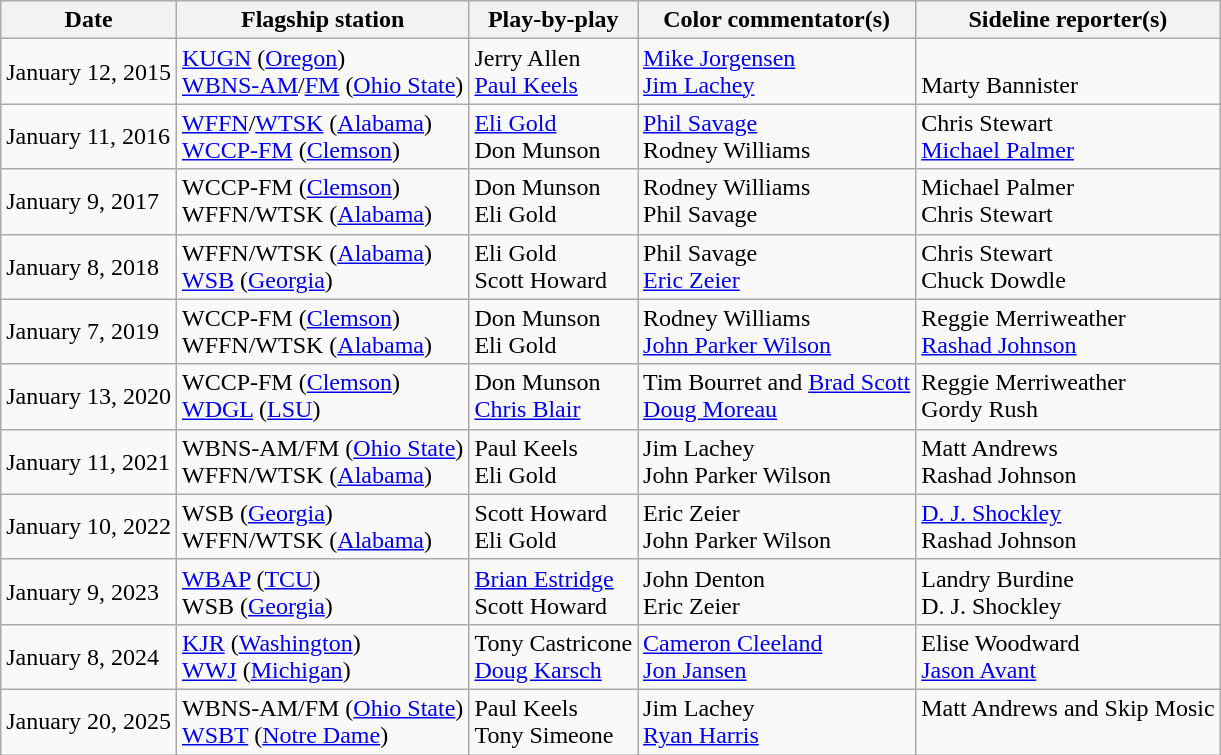<table class="wikitable">
<tr>
<th>Date</th>
<th>Flagship station</th>
<th>Play-by-play</th>
<th>Color commentator(s)</th>
<th>Sideline reporter(s)</th>
</tr>
<tr>
<td>January 12, 2015</td>
<td><a href='#'>KUGN</a> (<a href='#'>Oregon</a>)<br><a href='#'>WBNS-AM</a>/<a href='#'>FM</a> (<a href='#'>Ohio State</a>)</td>
<td>Jerry Allen<br><a href='#'>Paul Keels</a></td>
<td><a href='#'>Mike Jorgensen</a><br><a href='#'>Jim Lachey</a></td>
<td><br>Marty Bannister</td>
</tr>
<tr>
<td>January 11, 2016</td>
<td><a href='#'>WFFN</a>/<a href='#'>WTSK</a> (<a href='#'>Alabama</a>)<br><a href='#'>WCCP-FM</a> (<a href='#'>Clemson</a>)</td>
<td><a href='#'>Eli Gold</a><br>Don Munson</td>
<td><a href='#'>Phil Savage</a><br>Rodney Williams</td>
<td>Chris Stewart<br><a href='#'>Michael Palmer</a></td>
</tr>
<tr>
<td>January 9, 2017</td>
<td>WCCP-FM (<a href='#'>Clemson</a>)<br>WFFN/WTSK (<a href='#'>Alabama</a>)</td>
<td>Don Munson<br>Eli Gold</td>
<td>Rodney Williams<br>Phil Savage</td>
<td>Michael Palmer<br>Chris Stewart</td>
</tr>
<tr>
<td>January 8, 2018</td>
<td>WFFN/WTSK (<a href='#'>Alabama</a>)<br><a href='#'>WSB</a> (<a href='#'>Georgia</a>)</td>
<td>Eli Gold<br>Scott Howard</td>
<td>Phil Savage<br><a href='#'>Eric Zeier</a></td>
<td>Chris Stewart<br>Chuck Dowdle</td>
</tr>
<tr>
<td>January 7, 2019</td>
<td>WCCP-FM (<a href='#'>Clemson</a>)<br>WFFN/WTSK (<a href='#'>Alabama</a>)</td>
<td>Don Munson<br>Eli Gold</td>
<td>Rodney Williams<br><a href='#'>John Parker Wilson</a></td>
<td>Reggie Merriweather<br><a href='#'>Rashad Johnson</a></td>
</tr>
<tr>
<td>January 13, 2020</td>
<td>WCCP-FM (<a href='#'>Clemson</a>)<br><a href='#'>WDGL</a> (<a href='#'>LSU</a>)</td>
<td>Don Munson<br><a href='#'>Chris Blair</a></td>
<td>Tim Bourret and <a href='#'>Brad Scott</a><br><a href='#'>Doug Moreau</a></td>
<td>Reggie Merriweather<br>Gordy Rush</td>
</tr>
<tr>
<td>January 11, 2021</td>
<td>WBNS-AM/FM (<a href='#'>Ohio State</a>)<br>WFFN/WTSK (<a href='#'>Alabama</a>)</td>
<td>Paul Keels<br>Eli Gold</td>
<td>Jim Lachey<br>John Parker Wilson</td>
<td>Matt Andrews<br>Rashad Johnson</td>
</tr>
<tr>
<td>January 10, 2022</td>
<td>WSB (<a href='#'>Georgia</a>)<br>WFFN/WTSK (<a href='#'>Alabama</a>)</td>
<td>Scott Howard<br>Eli Gold</td>
<td>Eric Zeier<br>John Parker Wilson</td>
<td><a href='#'>D. J. Shockley</a><br>Rashad Johnson</td>
</tr>
<tr>
<td>January 9, 2023</td>
<td><a href='#'>WBAP</a> (<a href='#'>TCU</a>)<br>WSB (<a href='#'>Georgia</a>)</td>
<td><a href='#'>Brian Estridge</a><br>Scott Howard</td>
<td>John Denton<br>Eric Zeier</td>
<td>Landry Burdine<br>D. J. Shockley</td>
</tr>
<tr>
<td>January 8, 2024</td>
<td><a href='#'>KJR</a> (<a href='#'>Washington</a>)<br><a href='#'>WWJ</a> (<a href='#'>Michigan</a>)</td>
<td>Tony Castricone<br><a href='#'>Doug Karsch</a></td>
<td><a href='#'>Cameron Cleeland</a><br><a href='#'>Jon Jansen</a></td>
<td>Elise Woodward<br><a href='#'>Jason Avant</a></td>
</tr>
<tr>
<td>January 20, 2025</td>
<td>WBNS-AM/FM (<a href='#'>Ohio State</a>)<br><a href='#'>WSBT</a> (<a href='#'>Notre Dame</a>)</td>
<td>Paul Keels<br>Tony Simeone</td>
<td>Jim Lachey<br><a href='#'>Ryan Harris</a></td>
<td>Matt Andrews and Skip Mosic<br><br></td>
</tr>
</table>
